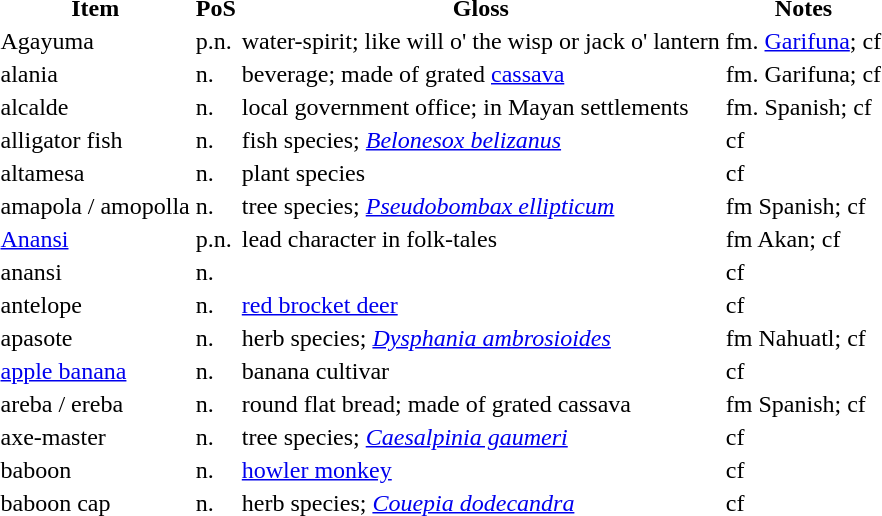<table class="sortable">
<tr>
<th>Item</th>
<th>PoS</th>
<th>Gloss</th>
<th>Notes</th>
</tr>
<tr>
<td>Agayuma</td>
<td>p.n.</td>
<td>water-spirit; like will o' the wisp or jack o' lantern</td>
<td>fm. <a href='#'>Garifuna</a>; cf </td>
</tr>
<tr>
<td>alania</td>
<td>n.</td>
<td>beverage; made of grated <a href='#'>cassava</a></td>
<td>fm. Garifuna; cf </td>
</tr>
<tr>
<td>alcalde</td>
<td>n.</td>
<td>local government office; in Mayan settlements</td>
<td>fm. Spanish; cf </td>
</tr>
<tr>
<td>alligator fish</td>
<td>n.</td>
<td>fish species; <em><a href='#'>Belonesox belizanus</a></em></td>
<td>cf </td>
</tr>
<tr>
<td>altamesa</td>
<td>n.</td>
<td>plant species</td>
<td>cf </td>
</tr>
<tr>
<td>amapola / amopolla</td>
<td>n.</td>
<td>tree species; <em><a href='#'>Pseudobombax ellipticum</a></em></td>
<td>fm Spanish; cf </td>
</tr>
<tr>
<td><a href='#'>Anansi</a></td>
<td>p.n.</td>
<td>lead character in folk-tales</td>
<td>fm Akan; cf </td>
</tr>
<tr>
<td>anansi</td>
<td>n.</td>
<td></td>
<td>cf </td>
</tr>
<tr>
<td>antelope</td>
<td>n.</td>
<td><a href='#'>red brocket deer</a></td>
<td>cf </td>
</tr>
<tr>
<td>apasote</td>
<td>n.</td>
<td>herb species; <em><a href='#'>Dysphania ambrosioides</a></em></td>
<td>fm Nahuatl; cf </td>
</tr>
<tr>
<td><a href='#'>apple banana</a></td>
<td>n.</td>
<td>banana cultivar</td>
<td>cf </td>
</tr>
<tr>
<td>areba / ereba</td>
<td>n.</td>
<td>round flat bread; made of grated cassava</td>
<td>fm Spanish; cf </td>
</tr>
<tr>
<td>axe-master</td>
<td>n.</td>
<td>tree species; <em><a href='#'>Caesalpinia gaumeri</a></em></td>
<td>cf </td>
</tr>
<tr>
<td>baboon</td>
<td>n.</td>
<td><a href='#'>howler monkey</a></td>
<td>cf </td>
</tr>
<tr>
<td>baboon cap</td>
<td>n.</td>
<td>herb species; <em><a href='#'>Couepia dodecandra</a></em></td>
<td>cf </td>
</tr>
</table>
